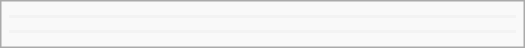<table class="infobox" width=350>
<tr>
<td></td>
</tr>
<tr style="background-color:#f3f3f3">
<td></td>
</tr>
<tr>
<td></td>
</tr>
<tr>
</tr>
<tr style="background-color:#f3f3f3">
<td></td>
</tr>
<tr>
<td></td>
</tr>
</table>
